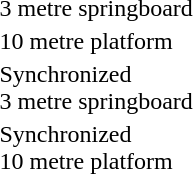<table>
<tr>
<td>3 metre springboard <br></td>
<td><strong></strong></td>
<td></td>
<td></td>
</tr>
<tr>
<td>10 metre platform <br></td>
<td><strong></strong></td>
<td></td>
<td></td>
</tr>
<tr>
<td>Synchronized<br>3 metre springboard <br></td>
<td><strong><br></strong></td>
<td><br></td>
<td><br></td>
</tr>
<tr>
<td>Synchronized<br>10 metre platform <br></td>
<td><strong><br></strong></td>
<td><br></td>
<td><br></td>
</tr>
</table>
